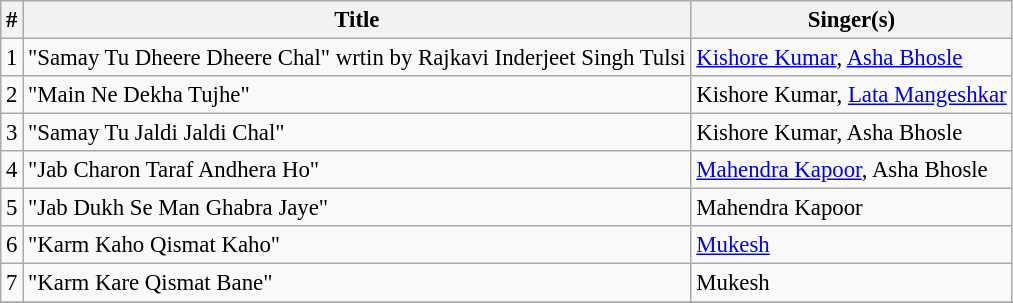<table class="wikitable" style="font-size:95%;">
<tr>
<th>#</th>
<th>Title</th>
<th>Singer(s)</th>
</tr>
<tr>
<td>1</td>
<td>"Samay Tu Dheere Dheere Chal" wrtin by Rajkavi Inderjeet Singh Tulsi</td>
<td><a href='#'>Kishore Kumar</a>, <a href='#'>Asha Bhosle</a></td>
</tr>
<tr>
<td>2</td>
<td>"Main Ne Dekha Tujhe"</td>
<td>Kishore Kumar, <a href='#'>Lata Mangeshkar</a></td>
</tr>
<tr>
<td>3</td>
<td>"Samay Tu Jaldi Jaldi Chal"</td>
<td>Kishore Kumar, Asha Bhosle</td>
</tr>
<tr>
<td>4</td>
<td>"Jab Charon Taraf Andhera Ho"</td>
<td><a href='#'>Mahendra Kapoor</a>, Asha Bhosle</td>
</tr>
<tr>
<td>5</td>
<td>"Jab Dukh Se Man Ghabra Jaye"</td>
<td>Mahendra Kapoor</td>
</tr>
<tr>
<td>6</td>
<td>"Karm Kaho Qismat Kaho"</td>
<td><a href='#'>Mukesh</a></td>
</tr>
<tr>
<td>7</td>
<td>"Karm Kare Qismat Bane"</td>
<td>Mukesh</td>
</tr>
<tr>
</tr>
</table>
